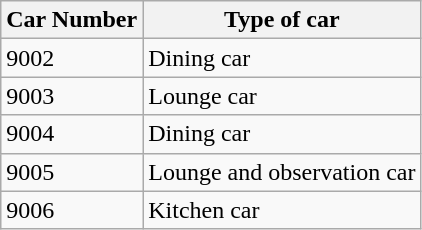<table class="wikitable">
<tr>
<th>Car Number</th>
<th>Type of car</th>
</tr>
<tr>
<td>9002</td>
<td>Dining car</td>
</tr>
<tr>
<td>9003</td>
<td>Lounge car</td>
</tr>
<tr>
<td>9004</td>
<td>Dining car</td>
</tr>
<tr>
<td>9005</td>
<td>Lounge and observation car</td>
</tr>
<tr>
<td>9006</td>
<td>Kitchen car</td>
</tr>
</table>
